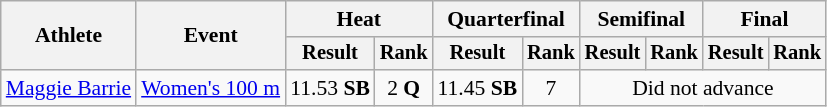<table class="wikitable" style="font-size:90%">
<tr>
<th rowspan="2">Athlete</th>
<th rowspan="2">Event</th>
<th colspan="2">Heat</th>
<th colspan="2">Quarterfinal</th>
<th colspan="2">Semifinal</th>
<th colspan="2">Final</th>
</tr>
<tr style="font-size:95%">
<th>Result</th>
<th>Rank</th>
<th>Result</th>
<th>Rank</th>
<th>Result</th>
<th>Rank</th>
<th>Result</th>
<th>Rank</th>
</tr>
<tr align=center>
<td align=left><a href='#'>Maggie Barrie</a></td>
<td align=left><a href='#'>Women's 100 m</a></td>
<td>11.53 <strong>SB</strong></td>
<td>2 <strong>Q</strong></td>
<td>11.45 <strong>SB</strong></td>
<td>7</td>
<td colspan="4">Did not advance</td>
</tr>
</table>
